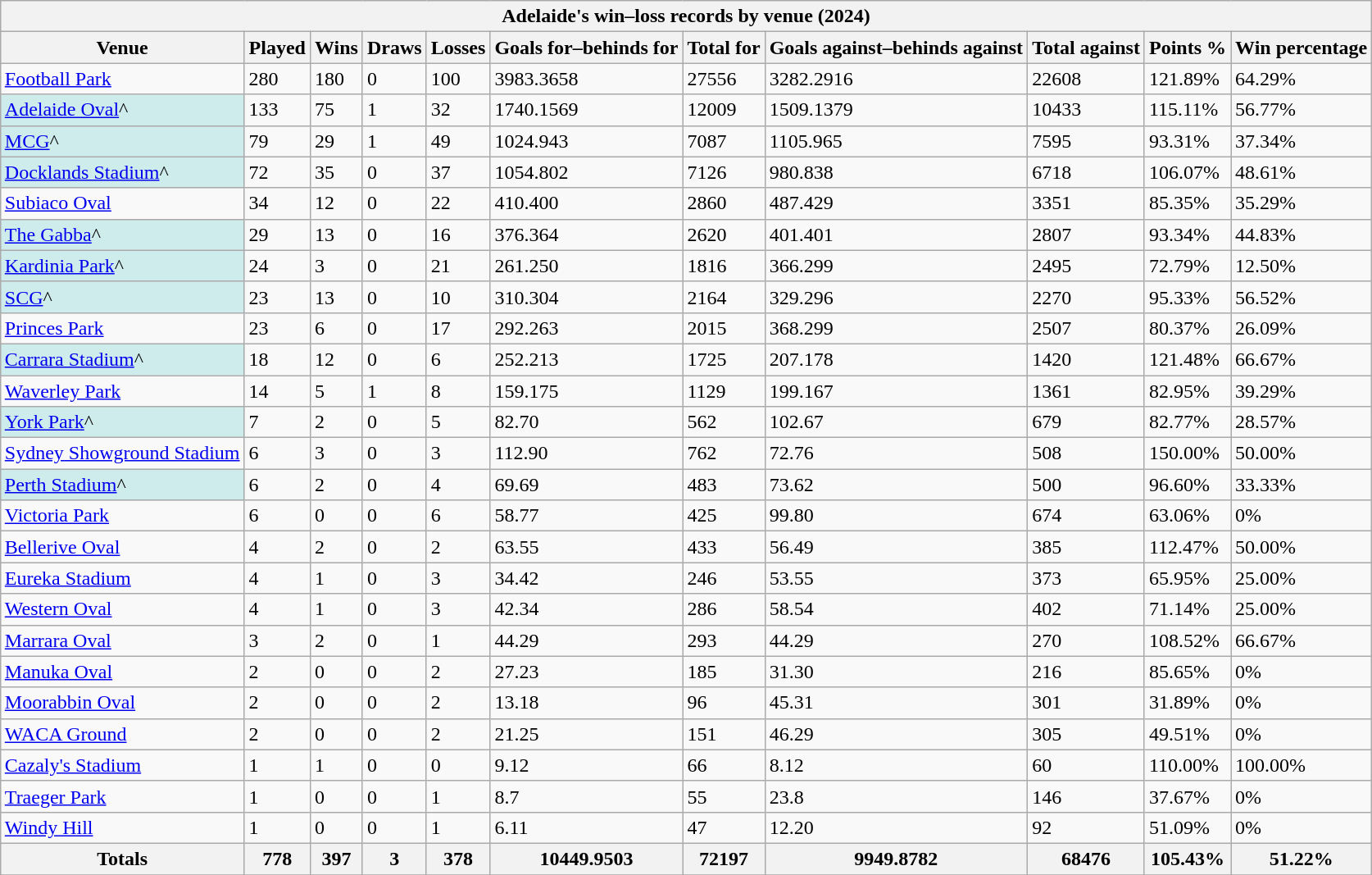<table class="wikitable sortable" style="margin: 1em auto">
<tr>
<th colspan=13>Adelaide's win–loss records by venue (2024)</th>
</tr>
<tr>
<th>Venue</th>
<th>Played</th>
<th>Wins</th>
<th>Draws</th>
<th>Losses</th>
<th>Goals for–behinds for</th>
<th>Total for</th>
<th>Goals against–behinds against</th>
<th>Total against</th>
<th>Points %</th>
<th>Win percentage</th>
</tr>
<tr>
<td><a href='#'>Football Park</a></td>
<td>280</td>
<td>180</td>
<td>0</td>
<td>100</td>
<td>3983.3658</td>
<td>27556</td>
<td>3282.2916</td>
<td>22608</td>
<td>121.89%</td>
<td>64.29%</td>
</tr>
<tr>
<td style="background-color:#CFECEC"><a href='#'>Adelaide Oval</a>^</td>
<td>133</td>
<td>75</td>
<td>1</td>
<td>32</td>
<td>1740.1569</td>
<td>12009</td>
<td>1509.1379</td>
<td>10433</td>
<td>115.11%</td>
<td>56.77%</td>
</tr>
<tr>
<td style="background-color:#CFECEC"><a href='#'>MCG</a>^</td>
<td>79</td>
<td>29</td>
<td>1</td>
<td>49</td>
<td>1024.943</td>
<td>7087</td>
<td>1105.965</td>
<td>7595</td>
<td>93.31%</td>
<td>37.34%</td>
</tr>
<tr>
<td style="background-color:#CFECEC"><a href='#'>Docklands Stadium</a>^</td>
<td>72</td>
<td>35</td>
<td>0</td>
<td>37</td>
<td>1054.802</td>
<td>7126</td>
<td>980.838</td>
<td>6718</td>
<td>106.07%</td>
<td>48.61%</td>
</tr>
<tr>
<td><a href='#'>Subiaco Oval</a></td>
<td>34</td>
<td>12</td>
<td>0</td>
<td>22</td>
<td>410.400</td>
<td>2860</td>
<td>487.429</td>
<td>3351</td>
<td>85.35%</td>
<td>35.29%</td>
</tr>
<tr>
<td style="background-color:#CFECEC"><a href='#'>The Gabba</a>^</td>
<td>29</td>
<td>13</td>
<td>0</td>
<td>16</td>
<td>376.364</td>
<td>2620</td>
<td>401.401</td>
<td>2807</td>
<td>93.34%</td>
<td>44.83%</td>
</tr>
<tr>
<td style="background-color:#CFECEC"><a href='#'>Kardinia Park</a>^</td>
<td>24</td>
<td>3</td>
<td>0</td>
<td>21</td>
<td>261.250</td>
<td>1816</td>
<td>366.299</td>
<td>2495</td>
<td>72.79%</td>
<td>12.50%</td>
</tr>
<tr>
<td style="background-color:#CFECEC"><a href='#'>SCG</a>^</td>
<td>23</td>
<td>13</td>
<td>0</td>
<td>10</td>
<td>310.304</td>
<td>2164</td>
<td>329.296</td>
<td>2270</td>
<td>95.33%</td>
<td>56.52%</td>
</tr>
<tr>
<td><a href='#'>Princes Park</a></td>
<td>23</td>
<td>6</td>
<td>0</td>
<td>17</td>
<td>292.263</td>
<td>2015</td>
<td>368.299</td>
<td>2507</td>
<td>80.37%</td>
<td>26.09%</td>
</tr>
<tr>
<td style="background-color:#CFECEC"><a href='#'>Carrara Stadium</a>^</td>
<td>18</td>
<td>12</td>
<td>0</td>
<td>6</td>
<td>252.213</td>
<td>1725</td>
<td>207.178</td>
<td>1420</td>
<td>121.48%</td>
<td>66.67%</td>
</tr>
<tr>
<td><a href='#'>Waverley Park</a></td>
<td>14</td>
<td>5</td>
<td>1</td>
<td>8</td>
<td>159.175</td>
<td>1129</td>
<td>199.167</td>
<td>1361</td>
<td>82.95%</td>
<td>39.29%</td>
</tr>
<tr>
<td style="background-color:#CFECEC"><a href='#'>York Park</a>^</td>
<td>7</td>
<td>2</td>
<td>0</td>
<td>5</td>
<td>82.70</td>
<td>562</td>
<td>102.67</td>
<td>679</td>
<td>82.77%</td>
<td>28.57%</td>
</tr>
<tr>
<td><a href='#'>Sydney Showground Stadium</a></td>
<td>6</td>
<td>3</td>
<td>0</td>
<td>3</td>
<td>112.90</td>
<td>762</td>
<td>72.76</td>
<td>508</td>
<td>150.00%</td>
<td>50.00%</td>
</tr>
<tr>
<td style="background-color:#CFECEC"><a href='#'>Perth Stadium</a>^</td>
<td>6</td>
<td>2</td>
<td>0</td>
<td>4</td>
<td>69.69</td>
<td>483</td>
<td>73.62</td>
<td>500</td>
<td>96.60%</td>
<td>33.33%</td>
</tr>
<tr>
<td><a href='#'>Victoria Park</a></td>
<td>6</td>
<td>0</td>
<td>0</td>
<td>6</td>
<td>58.77</td>
<td>425</td>
<td>99.80</td>
<td>674</td>
<td>63.06%</td>
<td>0%</td>
</tr>
<tr>
<td><a href='#'>Bellerive Oval</a></td>
<td>4</td>
<td>2</td>
<td>0</td>
<td>2</td>
<td>63.55</td>
<td>433</td>
<td>56.49</td>
<td>385</td>
<td>112.47%</td>
<td>50.00%</td>
</tr>
<tr>
<td><a href='#'>Eureka Stadium</a></td>
<td>4</td>
<td>1</td>
<td>0</td>
<td>3</td>
<td>34.42</td>
<td>246</td>
<td>53.55</td>
<td>373</td>
<td>65.95%</td>
<td>25.00%</td>
</tr>
<tr>
<td><a href='#'>Western Oval</a></td>
<td>4</td>
<td>1</td>
<td>0</td>
<td>3</td>
<td>42.34</td>
<td>286</td>
<td>58.54</td>
<td>402</td>
<td>71.14%</td>
<td>25.00%</td>
</tr>
<tr>
<td><a href='#'>Marrara Oval</a></td>
<td>3</td>
<td>2</td>
<td>0</td>
<td>1</td>
<td>44.29</td>
<td>293</td>
<td>44.29</td>
<td>270</td>
<td>108.52%</td>
<td>66.67%</td>
</tr>
<tr>
<td><a href='#'>Manuka Oval</a></td>
<td>2</td>
<td>0</td>
<td>0</td>
<td>2</td>
<td>27.23</td>
<td>185</td>
<td>31.30</td>
<td>216</td>
<td>85.65%</td>
<td>0%</td>
</tr>
<tr>
<td><a href='#'>Moorabbin Oval</a></td>
<td>2</td>
<td>0</td>
<td>0</td>
<td>2</td>
<td>13.18</td>
<td>96</td>
<td>45.31</td>
<td>301</td>
<td>31.89%</td>
<td>0%</td>
</tr>
<tr>
<td><a href='#'>WACA Ground</a></td>
<td>2</td>
<td>0</td>
<td>0</td>
<td>2</td>
<td>21.25</td>
<td>151</td>
<td>46.29</td>
<td>305</td>
<td>49.51%</td>
<td>0%</td>
</tr>
<tr>
<td><a href='#'>Cazaly's Stadium</a></td>
<td>1</td>
<td>1</td>
<td>0</td>
<td>0</td>
<td>9.12</td>
<td>66</td>
<td>8.12</td>
<td>60</td>
<td>110.00%</td>
<td>100.00%</td>
</tr>
<tr>
<td><a href='#'>Traeger Park</a></td>
<td>1</td>
<td>0</td>
<td>0</td>
<td>1</td>
<td>8.7</td>
<td>55</td>
<td>23.8</td>
<td>146</td>
<td>37.67%</td>
<td>0%</td>
</tr>
<tr>
<td><a href='#'>Windy Hill</a></td>
<td>1</td>
<td>0</td>
<td>0</td>
<td>1</td>
<td>6.11</td>
<td>47</td>
<td>12.20</td>
<td>92</td>
<td>51.09%</td>
<td>0%</td>
</tr>
<tr class=sortbottom>
<th>Totals</th>
<th>778</th>
<th>397</th>
<th>3</th>
<th>378</th>
<th>10449.9503</th>
<th>72197</th>
<th>9949.8782</th>
<th>68476</th>
<th>105.43%</th>
<th>51.22%</th>
</tr>
<tr>
</tr>
</table>
